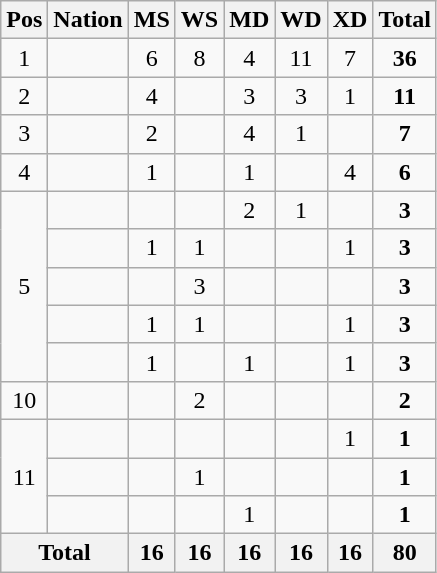<table class="wikitable" style="text-align:center">
<tr>
<th>Pos</th>
<th>Nation</th>
<th>MS</th>
<th>WS</th>
<th>MD</th>
<th>WD</th>
<th>XD</th>
<th>Total</th>
</tr>
<tr>
<td>1</td>
<td align=left></td>
<td>6</td>
<td>8</td>
<td>4</td>
<td>11</td>
<td>7</td>
<td><strong>36</strong></td>
</tr>
<tr>
<td>2</td>
<td align=left></td>
<td>4</td>
<td></td>
<td>3</td>
<td>3</td>
<td>1</td>
<td><strong>11</strong></td>
</tr>
<tr>
<td>3</td>
<td align=left></td>
<td>2</td>
<td></td>
<td>4</td>
<td>1</td>
<td></td>
<td><strong>7</strong></td>
</tr>
<tr>
<td>4</td>
<td align="left"></td>
<td>1</td>
<td></td>
<td>1</td>
<td></td>
<td>4</td>
<td><strong>6</strong></td>
</tr>
<tr>
<td rowspan="5">5</td>
<td align="left"></td>
<td></td>
<td></td>
<td>2</td>
<td>1</td>
<td></td>
<td><strong>3</strong></td>
</tr>
<tr>
<td align="left"></td>
<td>1</td>
<td>1</td>
<td></td>
<td></td>
<td>1</td>
<td><strong>3</strong></td>
</tr>
<tr>
<td align="left"></td>
<td></td>
<td>3</td>
<td></td>
<td></td>
<td></td>
<td><strong>3</strong></td>
</tr>
<tr>
<td align="left"></td>
<td>1</td>
<td>1</td>
<td></td>
<td></td>
<td>1</td>
<td><strong>3</strong></td>
</tr>
<tr>
<td align="left"></td>
<td>1</td>
<td></td>
<td>1</td>
<td></td>
<td>1</td>
<td><strong>3</strong></td>
</tr>
<tr>
<td>10</td>
<td align="left"></td>
<td></td>
<td>2</td>
<td></td>
<td></td>
<td></td>
<td><strong>2</strong></td>
</tr>
<tr>
<td rowspan="3">11</td>
<td align="left"></td>
<td></td>
<td></td>
<td></td>
<td></td>
<td>1</td>
<td><strong>1</strong></td>
</tr>
<tr>
<td align="left"></td>
<td></td>
<td>1</td>
<td></td>
<td></td>
<td></td>
<td><strong>1</strong></td>
</tr>
<tr>
<td align="left"></td>
<td></td>
<td></td>
<td>1</td>
<td></td>
<td></td>
<td><strong>1</strong></td>
</tr>
<tr>
<th colspan="2">Total</th>
<th>16</th>
<th>16</th>
<th>16</th>
<th>16</th>
<th>16</th>
<th>80</th>
</tr>
</table>
